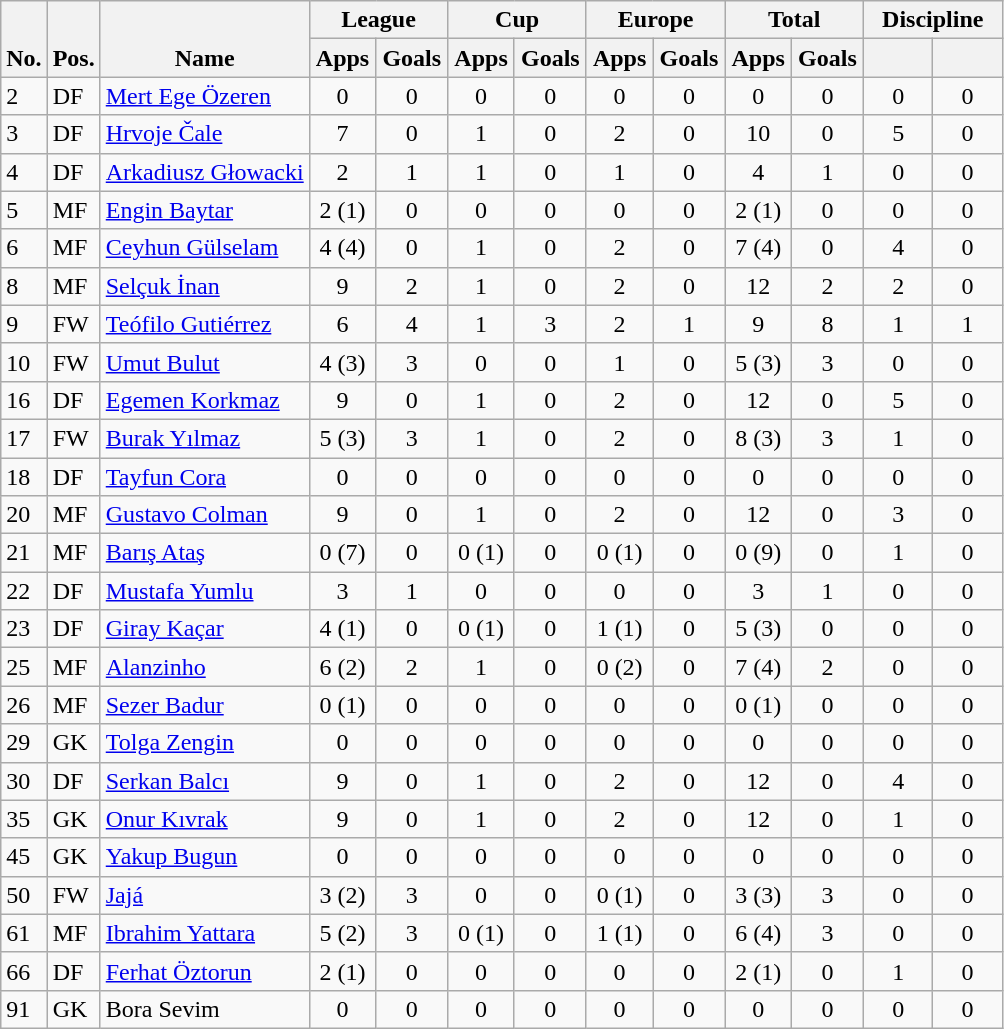<table class="wikitable" style="text-align:center">
<tr>
<th rowspan="2" valign="bottom">No.</th>
<th rowspan="2" valign="bottom">Pos.</th>
<th rowspan="2" valign="bottom">Name</th>
<th colspan="2" width="85">League</th>
<th colspan="2" width="85">Cup</th>
<th colspan="2" width="85">Europe</th>
<th colspan="2" width="85">Total</th>
<th colspan="2" width="85">Discipline</th>
</tr>
<tr>
<th>Apps</th>
<th>Goals</th>
<th>Apps</th>
<th>Goals</th>
<th>Apps</th>
<th>Goals</th>
<th>Apps</th>
<th>Goals</th>
<th></th>
<th></th>
</tr>
<tr>
<td align="left">2</td>
<td align="left">DF</td>
<td align="left"><a href='#'>Mert Ege Özeren</a></td>
<td>0</td>
<td>0</td>
<td>0</td>
<td>0</td>
<td>0</td>
<td>0</td>
<td>0</td>
<td>0</td>
<td>0</td>
<td>0</td>
</tr>
<tr>
<td align="left">3</td>
<td align="left">DF</td>
<td align="left"><a href='#'>Hrvoje Čale</a></td>
<td>7</td>
<td>0</td>
<td>1</td>
<td>0</td>
<td>2</td>
<td>0</td>
<td>10</td>
<td>0</td>
<td>5</td>
<td>0</td>
</tr>
<tr>
<td align="left">4</td>
<td align="left">DF</td>
<td align="left"><a href='#'>Arkadiusz Głowacki</a></td>
<td>2</td>
<td>1</td>
<td>1</td>
<td>0</td>
<td>1</td>
<td>0</td>
<td>4</td>
<td>1</td>
<td>0</td>
<td>0</td>
</tr>
<tr>
<td align="left">5</td>
<td align="left">MF</td>
<td align="left"><a href='#'>Engin Baytar</a></td>
<td>2 (1)</td>
<td>0</td>
<td>0</td>
<td>0</td>
<td>0</td>
<td>0</td>
<td>2 (1)</td>
<td>0</td>
<td>0</td>
<td>0</td>
</tr>
<tr>
<td align="left">6</td>
<td align="left">MF</td>
<td align="left"><a href='#'>Ceyhun Gülselam</a></td>
<td>4 (4)</td>
<td>0</td>
<td>1</td>
<td>0</td>
<td>2</td>
<td>0</td>
<td>7 (4)</td>
<td>0</td>
<td>4</td>
<td>0</td>
</tr>
<tr>
<td align="left">8</td>
<td align="left">MF</td>
<td align="left"><a href='#'>Selçuk İnan</a></td>
<td>9</td>
<td>2</td>
<td>1</td>
<td>0</td>
<td>2</td>
<td>0</td>
<td>12</td>
<td>2</td>
<td>2</td>
<td>0</td>
</tr>
<tr>
<td align="left">9</td>
<td align="left">FW</td>
<td align="left"><a href='#'>Teófilo Gutiérrez</a></td>
<td>6</td>
<td>4</td>
<td>1</td>
<td>3</td>
<td>2</td>
<td>1</td>
<td>9</td>
<td>8</td>
<td>1</td>
<td>1</td>
</tr>
<tr>
<td align="left">10</td>
<td align="left">FW</td>
<td align="left"><a href='#'>Umut Bulut</a></td>
<td>4 (3)</td>
<td>3</td>
<td>0</td>
<td>0</td>
<td>1</td>
<td>0</td>
<td>5 (3)</td>
<td>3</td>
<td>0</td>
<td>0</td>
</tr>
<tr>
<td align="left">16</td>
<td align="left">DF</td>
<td align="left"><a href='#'>Egemen Korkmaz</a></td>
<td>9</td>
<td>0</td>
<td>1</td>
<td>0</td>
<td>2</td>
<td>0</td>
<td>12</td>
<td>0</td>
<td>5</td>
<td>0</td>
</tr>
<tr>
<td align="left">17</td>
<td align="left">FW</td>
<td align="left"><a href='#'>Burak Yılmaz</a></td>
<td>5 (3)</td>
<td>3</td>
<td>1</td>
<td>0</td>
<td>2</td>
<td>0</td>
<td>8 (3)</td>
<td>3</td>
<td>1</td>
<td>0</td>
</tr>
<tr>
<td align="left">18</td>
<td align="left">DF</td>
<td align="left"><a href='#'>Tayfun Cora</a></td>
<td>0</td>
<td>0</td>
<td>0</td>
<td>0</td>
<td>0</td>
<td>0</td>
<td>0</td>
<td>0</td>
<td>0</td>
<td>0</td>
</tr>
<tr>
<td align="left">20</td>
<td align="left">MF</td>
<td align="left"><a href='#'>Gustavo Colman</a></td>
<td>9</td>
<td>0</td>
<td>1</td>
<td>0</td>
<td>2</td>
<td>0</td>
<td>12</td>
<td>0</td>
<td>3</td>
<td>0</td>
</tr>
<tr>
<td align="left">21</td>
<td align="left">MF</td>
<td align="left"><a href='#'>Barış Ataş</a></td>
<td>0 (7)</td>
<td>0</td>
<td>0 (1)</td>
<td>0</td>
<td>0 (1)</td>
<td>0</td>
<td>0 (9)</td>
<td>0</td>
<td>1</td>
<td>0</td>
</tr>
<tr>
<td align="left">22</td>
<td align="left">DF</td>
<td align="left"><a href='#'>Mustafa Yumlu</a></td>
<td>3</td>
<td>1</td>
<td>0</td>
<td>0</td>
<td>0</td>
<td>0</td>
<td>3</td>
<td>1</td>
<td>0</td>
<td>0</td>
</tr>
<tr>
<td align="left">23</td>
<td align="left">DF</td>
<td align="left"><a href='#'>Giray Kaçar</a></td>
<td>4 (1)</td>
<td>0</td>
<td>0 (1)</td>
<td>0</td>
<td>1 (1)</td>
<td>0</td>
<td>5 (3)</td>
<td>0</td>
<td>0</td>
<td>0</td>
</tr>
<tr>
<td align="left">25</td>
<td align="left">MF</td>
<td align="left"><a href='#'>Alanzinho</a></td>
<td>6 (2)</td>
<td>2</td>
<td>1</td>
<td>0</td>
<td>0 (2)</td>
<td>0</td>
<td>7 (4)</td>
<td>2</td>
<td>0</td>
<td>0</td>
</tr>
<tr>
<td align="left">26</td>
<td align="left">MF</td>
<td align="left"><a href='#'>Sezer Badur</a></td>
<td>0 (1)</td>
<td>0</td>
<td>0</td>
<td>0</td>
<td>0</td>
<td>0</td>
<td>0 (1)</td>
<td>0</td>
<td>0</td>
<td>0</td>
</tr>
<tr>
<td align="left">29</td>
<td align="left">GK</td>
<td align="left"><a href='#'>Tolga Zengin</a></td>
<td>0</td>
<td>0</td>
<td>0</td>
<td>0</td>
<td>0</td>
<td>0</td>
<td>0</td>
<td>0</td>
<td>0</td>
<td>0</td>
</tr>
<tr>
<td align="left">30</td>
<td align="left">DF</td>
<td align="left"><a href='#'>Serkan Balcı</a></td>
<td>9</td>
<td>0</td>
<td>1</td>
<td>0</td>
<td>2</td>
<td>0</td>
<td>12</td>
<td>0</td>
<td>4</td>
<td>0</td>
</tr>
<tr>
<td align="left">35</td>
<td align="left">GK</td>
<td align="left"><a href='#'>Onur Kıvrak</a></td>
<td>9</td>
<td>0</td>
<td>1</td>
<td>0</td>
<td>2</td>
<td>0</td>
<td>12</td>
<td>0</td>
<td>1</td>
<td>0</td>
</tr>
<tr>
<td align="left">45</td>
<td align="left">GK</td>
<td align="left"><a href='#'>Yakup Bugun</a></td>
<td>0</td>
<td>0</td>
<td>0</td>
<td>0</td>
<td>0</td>
<td>0</td>
<td>0</td>
<td>0</td>
<td>0</td>
<td>0</td>
</tr>
<tr>
<td align="left">50</td>
<td align="left">FW</td>
<td align="left"><a href='#'>Jajá</a></td>
<td>3 (2)</td>
<td>3</td>
<td>0</td>
<td>0</td>
<td>0 (1)</td>
<td>0</td>
<td>3 (3)</td>
<td>3</td>
<td>0</td>
<td>0</td>
</tr>
<tr>
<td align="left">61</td>
<td align="left">MF</td>
<td align="left"><a href='#'>Ibrahim Yattara</a></td>
<td>5 (2)</td>
<td>3</td>
<td>0 (1)</td>
<td>0</td>
<td>1 (1)</td>
<td>0</td>
<td>6 (4)</td>
<td>3</td>
<td>0</td>
<td>0</td>
</tr>
<tr>
<td align="left">66</td>
<td align="left">DF</td>
<td align="left"><a href='#'>Ferhat Öztorun</a></td>
<td>2 (1)</td>
<td>0</td>
<td>0</td>
<td>0</td>
<td>0</td>
<td>0</td>
<td>2 (1)</td>
<td>0</td>
<td>1</td>
<td>0</td>
</tr>
<tr>
<td align="left">91</td>
<td align="left">GK</td>
<td align="left">Bora Sevim</td>
<td>0</td>
<td>0</td>
<td>0</td>
<td>0</td>
<td>0</td>
<td>0</td>
<td>0</td>
<td>0</td>
<td>0</td>
<td>0</td>
</tr>
</table>
